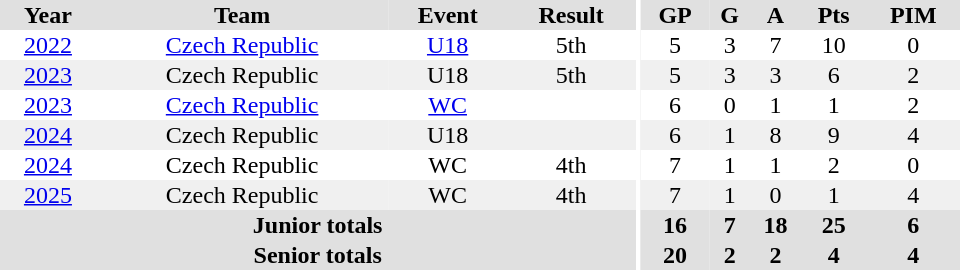<table border="0" cellpadding="1" cellspacing="0" ID="Table3" style="text-align:center; width:40em">
<tr ALIGN="center" bgcolor="#e0e0e0">
<th>Year</th>
<th>Team</th>
<th>Event</th>
<th>Result</th>
<th rowspan="99" bgcolor="#ffffff"></th>
<th>GP</th>
<th>G</th>
<th>A</th>
<th>Pts</th>
<th>PIM</th>
</tr>
<tr>
<td><a href='#'>2022</a></td>
<td><a href='#'>Czech Republic</a></td>
<td><a href='#'>U18</a></td>
<td>5th</td>
<td>5</td>
<td>3</td>
<td>7</td>
<td>10</td>
<td>0</td>
</tr>
<tr bgcolor="#f0f0f0">
<td><a href='#'>2023</a></td>
<td>Czech Republic</td>
<td>U18</td>
<td>5th</td>
<td>5</td>
<td>3</td>
<td>3</td>
<td>6</td>
<td>2</td>
</tr>
<tr>
<td><a href='#'>2023</a></td>
<td><a href='#'>Czech Republic</a></td>
<td><a href='#'>WC</a></td>
<td></td>
<td>6</td>
<td>0</td>
<td>1</td>
<td>1</td>
<td>2</td>
</tr>
<tr bgcolor="#f0f0f0">
<td><a href='#'>2024</a></td>
<td>Czech Republic</td>
<td>U18</td>
<td></td>
<td>6</td>
<td>1</td>
<td>8</td>
<td>9</td>
<td>4</td>
</tr>
<tr>
<td><a href='#'>2024</a></td>
<td>Czech Republic</td>
<td>WC</td>
<td>4th</td>
<td>7</td>
<td>1</td>
<td>1</td>
<td>2</td>
<td>0</td>
</tr>
<tr bgcolor="#f0f0f0">
<td><a href='#'>2025</a></td>
<td>Czech Republic</td>
<td>WC</td>
<td>4th</td>
<td>7</td>
<td>1</td>
<td>0</td>
<td>1</td>
<td>4</td>
</tr>
<tr bgcolor="#e0e0e0">
<th colspan="4">Junior totals</th>
<th>16</th>
<th>7</th>
<th>18</th>
<th>25</th>
<th>6</th>
</tr>
<tr bgcolor="#e0e0e0">
<th colspan="4">Senior totals</th>
<th>20</th>
<th>2</th>
<th>2</th>
<th>4</th>
<th>4</th>
</tr>
</table>
